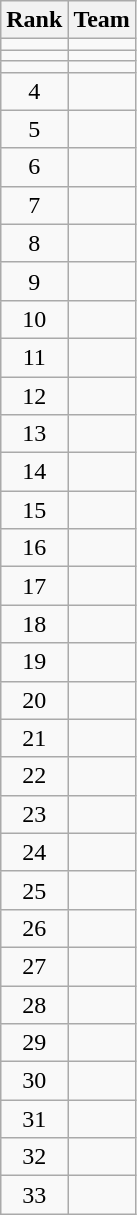<table class="wikitable">
<tr>
<th>Rank</th>
<th>Team</th>
</tr>
<tr>
<td align=center></td>
<td></td>
</tr>
<tr>
<td align=center></td>
<td></td>
</tr>
<tr>
<td align=center></td>
<td></td>
</tr>
<tr>
<td align=center>4</td>
<td></td>
</tr>
<tr>
<td align=center>5</td>
<td></td>
</tr>
<tr>
<td align=center>6</td>
<td></td>
</tr>
<tr>
<td align=center>7</td>
<td></td>
</tr>
<tr>
<td align=center>8</td>
<td></td>
</tr>
<tr>
<td align=center>9</td>
<td></td>
</tr>
<tr>
<td align=center>10</td>
<td></td>
</tr>
<tr>
<td align=center>11</td>
<td></td>
</tr>
<tr>
<td align=center>12</td>
<td></td>
</tr>
<tr>
<td align=center>13</td>
<td></td>
</tr>
<tr>
<td align=center>14</td>
<td></td>
</tr>
<tr>
<td align=center>15</td>
<td></td>
</tr>
<tr>
<td align=center>16</td>
<td></td>
</tr>
<tr>
<td align=center>17</td>
<td></td>
</tr>
<tr>
<td align=center>18</td>
<td></td>
</tr>
<tr>
<td align=center>19</td>
<td></td>
</tr>
<tr>
<td align=center>20</td>
<td></td>
</tr>
<tr>
<td align=center>21</td>
<td></td>
</tr>
<tr>
<td align=center>22</td>
<td></td>
</tr>
<tr>
<td align=center>23</td>
<td></td>
</tr>
<tr>
<td align=center>24</td>
<td></td>
</tr>
<tr>
<td align=center>25</td>
<td></td>
</tr>
<tr>
<td align=center>26</td>
<td></td>
</tr>
<tr>
<td align=center>27</td>
<td></td>
</tr>
<tr>
<td align=center>28</td>
<td></td>
</tr>
<tr>
<td align=center>29</td>
<td></td>
</tr>
<tr>
<td align=center>30</td>
<td></td>
</tr>
<tr>
<td align=center>31</td>
<td></td>
</tr>
<tr>
<td align=center>32</td>
<td></td>
</tr>
<tr>
<td align=center>33</td>
<td></td>
</tr>
</table>
